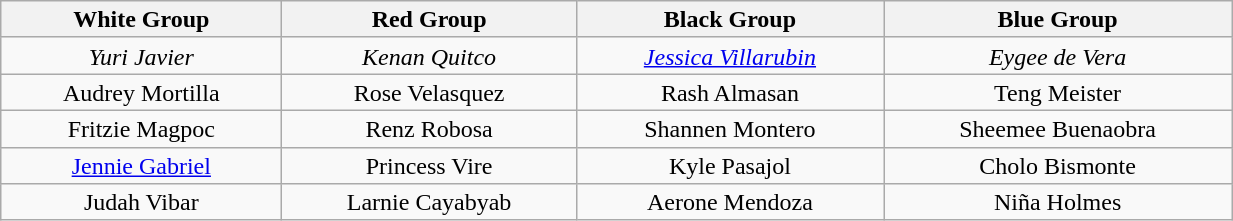<table class="wikitable" style="text-align:center; line-height:17px; width:65%;">
<tr>
<th>White Group</th>
<th>Red Group</th>
<th>Black Group</th>
<th>Blue Group</th>
</tr>
<tr>
<td><em>Yuri Javier</em></td>
<td><em>Kenan Quitco</em></td>
<td><em><a href='#'>Jessica Villarubin</a></em></td>
<td><em>Eygee de Vera</em></td>
</tr>
<tr>
<td>Audrey Mortilla</td>
<td>Rose Velasquez</td>
<td>Rash Almasan</td>
<td>Teng Meister</td>
</tr>
<tr>
<td>Fritzie Magpoc</td>
<td>Renz Robosa</td>
<td>Shannen Montero</td>
<td>Sheemee Buenaobra</td>
</tr>
<tr>
<td><a href='#'>Jennie Gabriel</a></td>
<td>Princess Vire</td>
<td>Kyle Pasajol</td>
<td>Cholo Bismonte</td>
</tr>
<tr>
<td>Judah Vibar</td>
<td>Larnie Cayabyab</td>
<td>Aerone Mendoza</td>
<td>Niña Holmes</td>
</tr>
</table>
